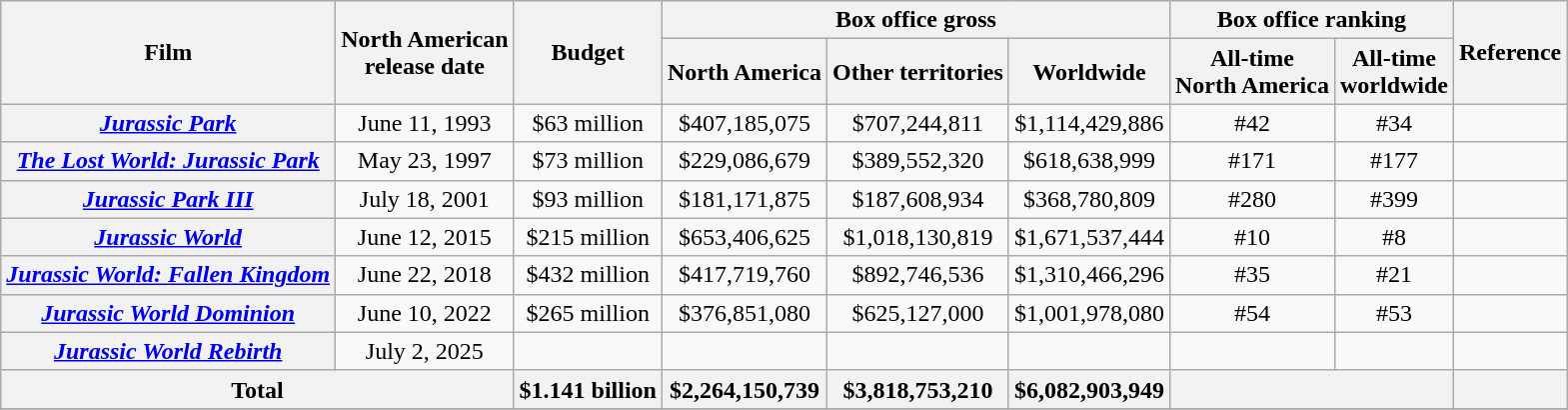<table class="wikitable plainrowheaders" style="text-align:center;">
<tr>
<th rowspan="2">Film</th>
<th rowspan="2">North American <br>release date</th>
<th rowspan="2">Budget</th>
<th colspan="3">Box office gross</th>
<th colspan="2" text="wrap">Box office ranking</th>
<th rowspan="2">Reference</th>
</tr>
<tr>
<th>North America</th>
<th>Other territories</th>
<th>Worldwide</th>
<th>All-time<br>North America</th>
<th>All-time<br>worldwide</th>
</tr>
<tr>
<th scope="row"><em><a href='#'>Jurassic Park</a></em></th>
<td>June 11, 1993</td>
<td>$63 million</td>
<td>$407,185,075</td>
<td>$707,244,811</td>
<td>$1,114,429,886</td>
<td>#42</td>
<td>#34</td>
<td></td>
</tr>
<tr>
<th scope="row"><em><a href='#'>The Lost World: Jurassic Park</a></em></th>
<td>May 23, 1997</td>
<td>$73 million</td>
<td>$229,086,679</td>
<td>$389,552,320</td>
<td>$618,638,999</td>
<td>#171</td>
<td>#177</td>
<td></td>
</tr>
<tr>
<th scope="row"><em><a href='#'>Jurassic Park III</a></em></th>
<td>July 18, 2001</td>
<td>$93 million</td>
<td>$181,171,875</td>
<td>$187,608,934</td>
<td>$368,780,809</td>
<td>#280</td>
<td>#399</td>
<td></td>
</tr>
<tr>
<th scope="row"><em><a href='#'>Jurassic World</a></em></th>
<td>June 12, 2015</td>
<td>$215 million</td>
<td>$653,406,625</td>
<td>$1,018,130,819</td>
<td>$1,671,537,444</td>
<td>#10</td>
<td>#8</td>
<td></td>
</tr>
<tr>
<th scope="row"><em><a href='#'>Jurassic World: Fallen Kingdom</a></em></th>
<td>June 22, 2018</td>
<td>$432 million</td>
<td>$417,719,760</td>
<td>$892,746,536</td>
<td>$1,310,466,296</td>
<td>#35</td>
<td>#21</td>
<td></td>
</tr>
<tr>
<th scope="row"><em><a href='#'>Jurassic World Dominion</a></em></th>
<td>June 10, 2022</td>
<td>$265 million</td>
<td>$376,851,080</td>
<td>$625,127,000</td>
<td>$1,001,978,080</td>
<td>#54</td>
<td>#53</td>
<td></td>
</tr>
<tr>
<th scope="row"><em><a href='#'>Jurassic World Rebirth</a></em></th>
<td>July 2, 2025</td>
<td></td>
<td></td>
<td></td>
<td></td>
<td></td>
<td></td>
<td></td>
</tr>
<tr>
<th colspan="2">Total</th>
<th>$1.141 billion</th>
<th>$2,264,150,739</th>
<th>$3,818,753,210</th>
<th>$6,082,903,949</th>
<th colspan="2"></th>
<th></th>
</tr>
<tr>
</tr>
</table>
